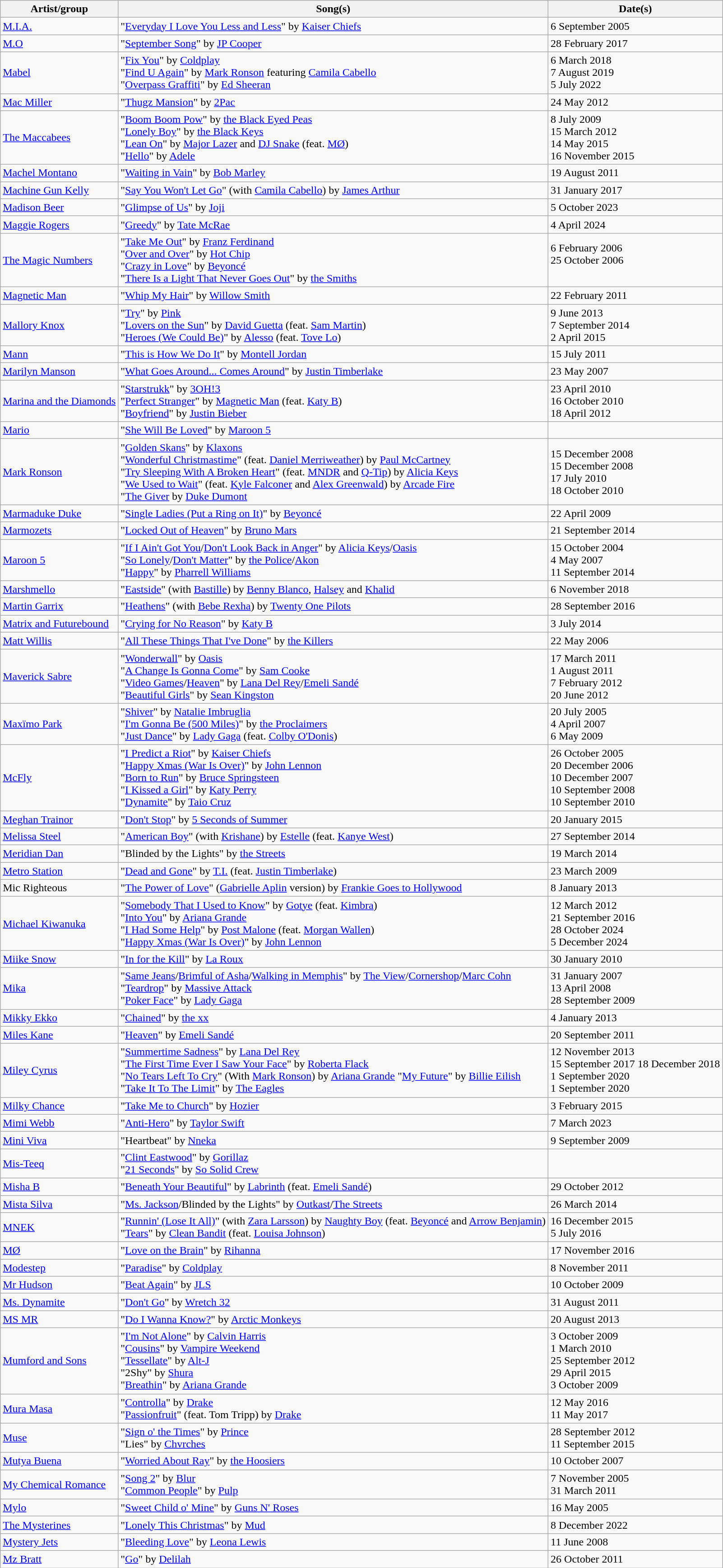<table class="wikitable">
<tr>
<th>Artist/group</th>
<th>Song(s)</th>
<th>Date(s)</th>
</tr>
<tr>
<td><a href='#'>M.I.A.</a></td>
<td>"<a href='#'>Everyday I Love You Less and Less</a>" by <a href='#'>Kaiser Chiefs</a></td>
<td>6 September 2005</td>
</tr>
<tr>
<td><a href='#'>M.O</a></td>
<td>"<a href='#'>September Song</a>" by <a href='#'>JP Cooper</a></td>
<td>28 February 2017</td>
</tr>
<tr>
<td><a href='#'>Mabel</a></td>
<td>"<a href='#'>Fix You</a>" by <a href='#'>Coldplay</a><br>"<a href='#'>Find U Again</a>" by <a href='#'>Mark Ronson</a> featuring <a href='#'>Camila Cabello</a><br>"<a href='#'>Overpass Graffiti</a>" by <a href='#'>Ed Sheeran</a></td>
<td>6 March 2018<br>7 August 2019<br>5 July 2022</td>
</tr>
<tr>
<td><a href='#'>Mac Miller</a></td>
<td>"<a href='#'>Thugz Mansion</a>" by <a href='#'>2Pac</a></td>
<td>24 May 2012</td>
</tr>
<tr>
<td><a href='#'>The Maccabees</a></td>
<td>"<a href='#'>Boom Boom Pow</a>" by <a href='#'>the Black Eyed Peas</a><br>"<a href='#'>Lonely Boy</a>" by <a href='#'>the Black Keys</a><br>"<a href='#'>Lean On</a>" by <a href='#'>Major Lazer</a> and <a href='#'>DJ Snake</a> (feat. <a href='#'>MØ</a>)<br>"<a href='#'>Hello</a>" by <a href='#'>Adele</a></td>
<td>8 July 2009<br>15 March 2012<br>14 May 2015<br>16 November 2015</td>
</tr>
<tr>
<td><a href='#'>Machel Montano</a></td>
<td>"<a href='#'>Waiting in Vain</a>" by <a href='#'>Bob Marley</a></td>
<td>19 August 2011</td>
</tr>
<tr>
<td><a href='#'>Machine Gun Kelly</a></td>
<td>"<a href='#'>Say You Won't Let Go</a>" (with <a href='#'>Camila Cabello</a>) by <a href='#'>James Arthur</a></td>
<td>31 January 2017</td>
</tr>
<tr>
<td><a href='#'>Madison Beer</a></td>
<td>"<a href='#'>Glimpse of Us</a>" by <a href='#'>Joji</a></td>
<td>5 October 2023</td>
</tr>
<tr>
<td><a href='#'>Maggie Rogers</a></td>
<td>"<a href='#'>Greedy</a>" by <a href='#'>Tate McRae</a></td>
<td>4 April 2024</td>
</tr>
<tr>
<td><a href='#'>The Magic Numbers</a></td>
<td>"<a href='#'>Take Me Out</a>" by <a href='#'>Franz Ferdinand</a><br> "<a href='#'>Over and Over</a>" by <a href='#'>Hot Chip</a><br>"<a href='#'>Crazy in Love</a>" by <a href='#'>Beyoncé</a><br>"<a href='#'>There Is a Light That Never Goes Out</a>" by <a href='#'>the Smiths</a></td>
<td>6 February 2006<br>25 October 2006<br><br></td>
</tr>
<tr>
<td><a href='#'>Magnetic Man</a></td>
<td>"<a href='#'>Whip My Hair</a>" by <a href='#'>Willow Smith</a></td>
<td>22 February 2011</td>
</tr>
<tr>
<td><a href='#'>Mallory Knox</a></td>
<td>"<a href='#'>Try</a>" by <a href='#'>Pink</a><br> "<a href='#'>Lovers on the Sun</a>" by <a href='#'>David Guetta</a> (feat. <a href='#'>Sam Martin</a>)<br>"<a href='#'>Heroes (We Could Be)</a>" by <a href='#'>Alesso</a> (feat. <a href='#'>Tove Lo</a>)</td>
<td>9 June 2013<br>7 September 2014<br>2 April 2015</td>
</tr>
<tr>
<td><a href='#'>Mann</a></td>
<td>"<a href='#'>This is How We Do It</a>" by <a href='#'>Montell Jordan</a></td>
<td>15 July 2011</td>
</tr>
<tr>
<td><a href='#'>Marilyn Manson</a></td>
<td>"<a href='#'>What Goes Around... Comes Around</a>" by <a href='#'>Justin Timberlake</a></td>
<td>23 May 2007</td>
</tr>
<tr>
<td><a href='#'>Marina and the Diamonds</a></td>
<td>"<a href='#'>Starstrukk</a>" by <a href='#'>3OH!3</a> <br>"<a href='#'>Perfect Stranger</a>" by <a href='#'>Magnetic Man</a> (feat. <a href='#'>Katy B</a>)<br>"<a href='#'>Boyfriend</a>" by <a href='#'>Justin Bieber</a></td>
<td>23 April 2010<br>16 October 2010<br>18 April 2012</td>
</tr>
<tr>
<td><a href='#'>Mario</a></td>
<td>"<a href='#'>She Will Be Loved</a>" by <a href='#'>Maroon 5</a></td>
<td></td>
</tr>
<tr>
<td><a href='#'>Mark Ronson</a></td>
<td>"<a href='#'>Golden Skans</a>" by <a href='#'>Klaxons</a><br>"<a href='#'>Wonderful Christmastime</a>" (feat. <a href='#'>Daniel Merriweather</a>) by <a href='#'>Paul McCartney</a> <br>"<a href='#'>Try Sleeping With A Broken Heart</a>" (feat. <a href='#'>MNDR</a> and <a href='#'>Q-Tip</a>) by <a href='#'>Alicia Keys</a> <br>"<a href='#'>We Used to Wait</a>" (feat. <a href='#'>Kyle Falconer</a> and <a href='#'>Alex Greenwald</a>) by <a href='#'>Arcade Fire</a> <br>"<a href='#'>The Giver</a> by <a href='#'>Duke Dumont</a></td>
<td>15 December 2008 <br>15 December 2008<br> 17 July 2010<br> 18 October 2010</td>
</tr>
<tr>
<td><a href='#'>Marmaduke Duke</a></td>
<td>"<a href='#'>Single Ladies (Put a Ring on It)</a>" by <a href='#'>Beyoncé</a></td>
<td>22 April 2009</td>
</tr>
<tr>
<td><a href='#'>Marmozets</a></td>
<td>"<a href='#'>Locked Out of Heaven</a>" by <a href='#'>Bruno Mars</a></td>
<td>21 September 2014</td>
</tr>
<tr>
<td><a href='#'>Maroon 5</a></td>
<td>"<a href='#'>If I Ain't Got You</a>/<a href='#'>Don't Look Back in Anger</a>" by <a href='#'>Alicia Keys</a>/<a href='#'>Oasis</a><br>"<a href='#'>So Lonely</a>/<a href='#'>Don't Matter</a>" by <a href='#'>the Police</a>/<a href='#'>Akon</a><br>"<a href='#'>Happy</a>" by <a href='#'>Pharrell Williams</a></td>
<td>15 October 2004<br>4 May 2007<br>11 September 2014</td>
</tr>
<tr>
<td><a href='#'>Marshmello</a></td>
<td>"<a href='#'>Eastside</a>" (with <a href='#'>Bastille</a>) by <a href='#'>Benny Blanco</a>, <a href='#'>Halsey</a> and <a href='#'>Khalid</a></td>
<td>6 November 2018</td>
</tr>
<tr>
<td><a href='#'>Martin Garrix</a></td>
<td>"<a href='#'>Heathens</a>" (with <a href='#'>Bebe Rexha</a>) by <a href='#'>Twenty One Pilots</a></td>
<td>28 September 2016</td>
</tr>
<tr>
<td><a href='#'>Matrix and Futurebound</a></td>
<td>"<a href='#'>Crying for No Reason</a>" by <a href='#'>Katy B</a></td>
<td>3 July 2014</td>
</tr>
<tr>
<td><a href='#'>Matt Willis</a></td>
<td>"<a href='#'>All These Things That I've Done</a>" by <a href='#'>the Killers</a></td>
<td>22 May 2006</td>
</tr>
<tr>
<td><a href='#'>Maverick Sabre</a></td>
<td>"<a href='#'>Wonderwall</a>" by <a href='#'>Oasis</a><br>"<a href='#'>A Change Is Gonna Come</a>" by <a href='#'>Sam Cooke</a><br>"<a href='#'>Video Games</a>/<a href='#'>Heaven</a>" by <a href='#'>Lana Del Rey</a>/<a href='#'>Emeli Sandé</a><br>"<a href='#'>Beautiful Girls</a>" by <a href='#'>Sean Kingston</a></td>
<td>17 March 2011<br>1 August 2011<br>7 February 2012<br>20 June 2012</td>
</tr>
<tr>
<td><a href='#'>Maxïmo Park</a></td>
<td>"<a href='#'>Shiver</a>" by <a href='#'>Natalie Imbruglia</a><br>"<a href='#'>I'm Gonna Be (500 Miles)</a>" by <a href='#'>the Proclaimers</a><br>"<a href='#'>Just Dance</a>" by <a href='#'>Lady Gaga</a> (feat. <a href='#'>Colby O'Donis</a>)</td>
<td>20 July 2005<br>4 April 2007<br>6 May 2009</td>
</tr>
<tr>
<td><a href='#'>McFly</a></td>
<td>"<a href='#'>I Predict a Riot</a>" by <a href='#'>Kaiser Chiefs</a><br>"<a href='#'>Happy Xmas (War Is Over)</a>" by <a href='#'>John Lennon</a><br>"<a href='#'>Born to Run</a>" by <a href='#'>Bruce Springsteen</a><br>"<a href='#'>I Kissed a Girl</a>" by <a href='#'>Katy Perry</a> <br>"<a href='#'>Dynamite</a>" by <a href='#'>Taio Cruz</a></td>
<td>26 October 2005<br>20 December 2006<br>10 December 2007 <br>10 September 2008<br>10 September 2010</td>
</tr>
<tr>
<td><a href='#'>Meghan Trainor</a></td>
<td>"<a href='#'>Don't Stop</a>" by <a href='#'>5 Seconds of Summer</a></td>
<td>20 January 2015</td>
</tr>
<tr>
<td><a href='#'>Melissa Steel</a></td>
<td>"<a href='#'>American Boy</a>" (with <a href='#'>Krishane</a>) by <a href='#'>Estelle</a> (feat. <a href='#'>Kanye West</a>)</td>
<td>27 September 2014</td>
</tr>
<tr>
<td><a href='#'>Meridian Dan</a></td>
<td>"Blinded by the Lights" by <a href='#'>the Streets</a></td>
<td>19 March 2014</td>
</tr>
<tr>
<td><a href='#'>Metro Station</a></td>
<td>"<a href='#'>Dead and Gone</a>" by <a href='#'>T.I.</a> (feat. <a href='#'>Justin Timberlake</a>)</td>
<td>23 March 2009</td>
</tr>
<tr>
<td>Mic Righteous</td>
<td>"<a href='#'>The Power of Love</a>" (<a href='#'>Gabrielle Aplin</a> version) by <a href='#'>Frankie Goes to Hollywood</a></td>
<td>8 January 2013</td>
</tr>
<tr>
<td><a href='#'>Michael Kiwanuka</a></td>
<td>"<a href='#'>Somebody That I Used to Know</a>" by <a href='#'>Gotye</a> (feat. <a href='#'>Kimbra</a>)<br>"<a href='#'>Into You</a>" by <a href='#'>Ariana Grande</a><br>"<a href='#'>I Had Some Help</a>" by <a href='#'>Post Malone</a> (feat. <a href='#'>Morgan Wallen</a>)<br>"<a href='#'>Happy Xmas (War Is Over)</a>" by <a href='#'>John Lennon</a></td>
<td>12 March 2012<br>21 September 2016<br>28 October 2024<br>5 December 2024</td>
</tr>
<tr>
<td><a href='#'>Miike Snow</a></td>
<td>"<a href='#'>In for the Kill</a>" by <a href='#'>La Roux</a></td>
<td>30 January 2010</td>
</tr>
<tr>
<td><a href='#'>Mika</a></td>
<td>"<a href='#'>Same Jeans</a>/<a href='#'>Brimful of Asha</a>/<a href='#'>Walking in Memphis</a>" by <a href='#'>The View</a>/<a href='#'>Cornershop</a>/<a href='#'>Marc Cohn</a><br>"<a href='#'>Teardrop</a>" by <a href='#'>Massive Attack</a><br>"<a href='#'>Poker Face</a>" by <a href='#'>Lady Gaga</a></td>
<td>31 January 2007<br>13 April 2008<br> 28 September 2009</td>
</tr>
<tr>
<td><a href='#'>Mikky Ekko</a></td>
<td>"<a href='#'>Chained</a>" by <a href='#'>the xx</a></td>
<td>4 January 2013</td>
</tr>
<tr>
<td><a href='#'>Miles Kane</a></td>
<td>"<a href='#'>Heaven</a>" by <a href='#'>Emeli Sandé</a></td>
<td>20 September 2011</td>
</tr>
<tr>
<td><a href='#'>Miley Cyrus</a></td>
<td>"<a href='#'>Summertime Sadness</a>" by <a href='#'>Lana Del Rey</a><br>"<a href='#'>The First Time Ever I Saw Your Face</a>" by <a href='#'>Roberta Flack</a><br>"<a href='#'>No Tears Left To Cry</a>" (With <a href='#'>Mark Ronson</a>) by <a href='#'>Ariana Grande</a>
"<a href='#'>My Future</a>" by <a href='#'>Billie Eilish</a><br>"<a href='#'>Take It To The Limit</a>" by <a href='#'>The Eagles</a></td>
<td>12 November 2013<br>15 September 2017 18 December 2018<br>1 September 2020<br>1 September 2020</td>
</tr>
<tr>
<td><a href='#'>Milky Chance</a></td>
<td>"<a href='#'>Take Me to Church</a>" by <a href='#'>Hozier</a></td>
<td>3 February 2015</td>
</tr>
<tr>
<td><a href='#'>Mimi Webb</a></td>
<td>"<a href='#'>Anti-Hero</a>" by <a href='#'>Taylor Swift</a></td>
<td>7 March 2023</td>
</tr>
<tr>
<td><a href='#'>Mini Viva</a></td>
<td>"Heartbeat" by <a href='#'>Nneka</a></td>
<td>9 September 2009</td>
</tr>
<tr>
<td><a href='#'>Mis-Teeq</a></td>
<td>"<a href='#'>Clint Eastwood</a>" by <a href='#'>Gorillaz</a><br>"<a href='#'>21 Seconds</a>" by <a href='#'>So Solid Crew</a></td>
</tr>
<tr>
<td><a href='#'>Misha B</a></td>
<td>"<a href='#'>Beneath Your Beautiful</a>" by <a href='#'>Labrinth</a> (feat. <a href='#'>Emeli Sandé</a>)</td>
<td>29 October 2012</td>
</tr>
<tr>
<td><a href='#'>Mista Silva</a></td>
<td>"<a href='#'>Ms. Jackson</a>/Blinded by the Lights" by <a href='#'>Outkast</a>/<a href='#'>The Streets</a></td>
<td>26 March 2014</td>
</tr>
<tr>
<td><a href='#'>MNEK</a></td>
<td>"<a href='#'>Runnin' (Lose It All)</a>" (with <a href='#'>Zara Larsson</a>) by <a href='#'>Naughty Boy</a> (feat. <a href='#'>Beyoncé</a> and <a href='#'>Arrow Benjamin</a>)<br>"<a href='#'>Tears</a>" by <a href='#'>Clean Bandit</a> (feat. <a href='#'>Louisa Johnson</a>)</td>
<td>16 December 2015<br>5 July 2016</td>
</tr>
<tr>
<td><a href='#'>MØ</a></td>
<td>"<a href='#'>Love on the Brain</a>" by <a href='#'>Rihanna</a></td>
<td>17 November 2016</td>
</tr>
<tr>
<td><a href='#'>Modestep</a></td>
<td>"<a href='#'>Paradise</a>" by <a href='#'>Coldplay</a></td>
<td>8 November 2011</td>
</tr>
<tr>
<td><a href='#'>Mr Hudson</a></td>
<td>"<a href='#'>Beat Again</a>" by <a href='#'>JLS</a></td>
<td>10 October 2009</td>
</tr>
<tr>
<td><a href='#'>Ms. Dynamite</a></td>
<td>"<a href='#'>Don't Go</a>" by <a href='#'>Wretch 32</a></td>
<td>31 August 2011</td>
</tr>
<tr>
<td><a href='#'>MS MR</a></td>
<td>"<a href='#'>Do I Wanna Know?</a>" by <a href='#'>Arctic Monkeys</a></td>
<td>20 August 2013</td>
</tr>
<tr>
<td><a href='#'>Mumford and Sons</a></td>
<td>"<a href='#'>I'm Not Alone</a>" by <a href='#'>Calvin Harris</a><br>"<a href='#'>Cousins</a>" by <a href='#'>Vampire Weekend</a><br>"<a href='#'>Tessellate</a>" by <a href='#'>Alt-J</a><br> "2Shy" by <a href='#'>Shura</a><br>"<a href='#'>Breathin</a>" by <a href='#'>Ariana Grande</a></td>
<td>3 October 2009<br>1 March 2010<br>25 September 2012<br> 29 April 2015<br> 3 October 2009<br></td>
</tr>
<tr>
<td><a href='#'>Mura Masa</a></td>
<td>"<a href='#'>Controlla</a>" by <a href='#'>Drake</a><br>"<a href='#'>Passionfruit</a>" (feat. Tom Tripp) by <a href='#'>Drake</a></td>
<td>12 May 2016<br>11 May 2017</td>
</tr>
<tr>
<td><a href='#'>Muse</a></td>
<td>"<a href='#'>Sign o' the Times</a>" by <a href='#'>Prince</a><br>"Lies" by <a href='#'>Chvrches</a></td>
<td>28 September 2012 <br> 11 September 2015</td>
</tr>
<tr>
<td><a href='#'>Mutya Buena</a></td>
<td>"<a href='#'>Worried About Ray</a>" by <a href='#'>the Hoosiers</a></td>
<td>10 October 2007</td>
</tr>
<tr>
<td><a href='#'>My Chemical Romance</a></td>
<td>"<a href='#'>Song 2</a>" by <a href='#'>Blur</a><br>"<a href='#'>Common People</a>" by <a href='#'>Pulp</a></td>
<td>7 November 2005<br>31 March 2011</td>
</tr>
<tr>
<td><a href='#'>Mylo</a></td>
<td>"<a href='#'>Sweet Child o' Mine</a>" by <a href='#'>Guns N' Roses</a></td>
<td>16 May 2005</td>
</tr>
<tr>
<td><a href='#'>The Mysterines</a></td>
<td>"<a href='#'>Lonely This Christmas</a>" by <a href='#'>Mud</a></td>
<td>8 December 2022</td>
</tr>
<tr>
<td><a href='#'>Mystery Jets</a></td>
<td>"<a href='#'>Bleeding Love</a>" by <a href='#'>Leona Lewis</a></td>
<td>11 June 2008</td>
</tr>
<tr>
<td><a href='#'>Mz Bratt</a></td>
<td>"<a href='#'>Go</a>" by <a href='#'>Delilah</a></td>
<td>26 October 2011</td>
</tr>
</table>
